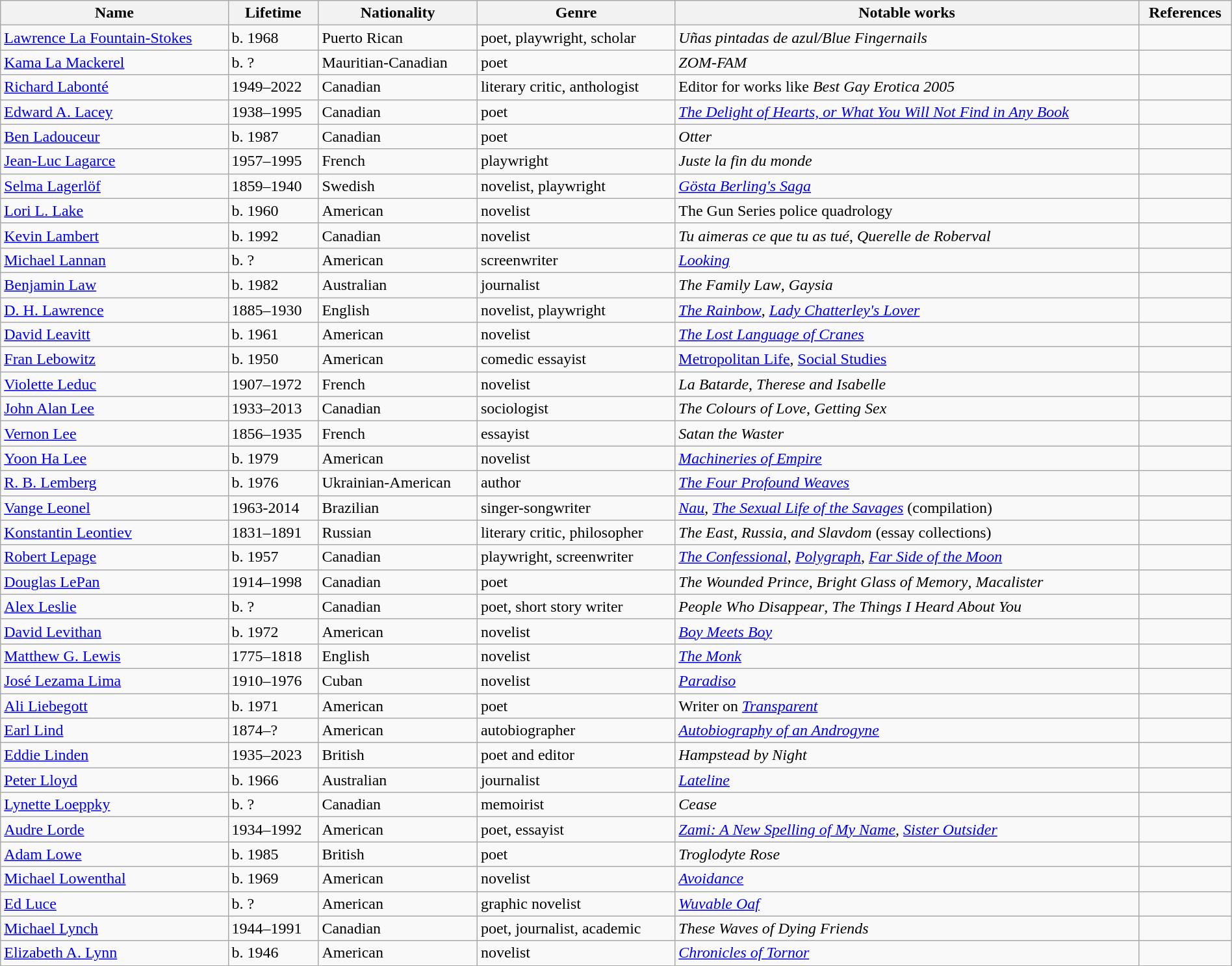<table class="wikitable" style="width:100%;">
<tr>
<th>Name</th>
<th>Lifetime</th>
<th>Nationality</th>
<th>Genre</th>
<th>Notable works</th>
<th>References</th>
</tr>
<tr>
<td><a href='#'>Lawrence La Fountain-Stokes</a></td>
<td>b. 1968</td>
<td>Puerto Rican</td>
<td>poet, playwright, scholar</td>
<td><em>Uñas pintadas de azul/Blue Fingernails</em></td>
<td></td>
</tr>
<tr>
<td><a href='#'>Kama La Mackerel</a></td>
<td>b. ?</td>
<td>Mauritian-Canadian</td>
<td>poet</td>
<td><em>ZOM-FAM</em></td>
<td></td>
</tr>
<tr>
<td><a href='#'>Richard Labonté</a></td>
<td>1949–2022</td>
<td>Canadian</td>
<td>literary critic, anthologist</td>
<td>Editor for works like <em>Best Gay Erotica 2005</em></td>
<td></td>
</tr>
<tr>
<td><a href='#'>Edward A. Lacey</a></td>
<td>1938–1995</td>
<td>Canadian</td>
<td>poet</td>
<td><em><a href='#'>The Delight of Hearts, or What You Will Not Find in Any Book</a></em></td>
<td></td>
</tr>
<tr>
<td><a href='#'>Ben Ladouceur</a></td>
<td>b. 1987</td>
<td>Canadian</td>
<td>poet</td>
<td><em>Otter</em></td>
<td></td>
</tr>
<tr>
<td><a href='#'>Jean-Luc Lagarce</a></td>
<td>1957–1995</td>
<td>French</td>
<td>playwright</td>
<td><em>Juste la fin du monde</em></td>
<td></td>
</tr>
<tr>
<td><a href='#'>Selma Lagerlöf</a></td>
<td>1859–1940</td>
<td>Swedish</td>
<td>novelist, playwright</td>
<td><em><a href='#'>Gösta Berling's Saga</a></em></td>
<td></td>
</tr>
<tr>
<td><a href='#'>Lori L. Lake</a></td>
<td>b. 1960</td>
<td>American</td>
<td>novelist</td>
<td>The Gun Series police quadrology</td>
<td></td>
</tr>
<tr>
<td><a href='#'>Kevin Lambert</a></td>
<td>b. 1992</td>
<td>Canadian</td>
<td>novelist</td>
<td><em>Tu aimeras ce que tu as tué</em>, <em>Querelle de Roberval</em></td>
<td></td>
</tr>
<tr>
<td><a href='#'>Michael Lannan</a></td>
<td>b. ?</td>
<td>American</td>
<td>screenwriter</td>
<td><em><a href='#'>Looking</a></em></td>
<td></td>
</tr>
<tr>
<td><a href='#'>Benjamin Law</a></td>
<td>b. 1982</td>
<td>Australian</td>
<td>journalist</td>
<td><em>The Family Law</em>, <em>Gaysia</em></td>
<td></td>
</tr>
<tr>
<td><a href='#'>D. H. Lawrence</a></td>
<td>1885–1930</td>
<td>English</td>
<td>novelist, playwright</td>
<td><em><a href='#'>The Rainbow</a></em>, <em><a href='#'>Lady Chatterley's Lover</a></em></td>
<td></td>
</tr>
<tr>
<td><a href='#'>David Leavitt</a></td>
<td>b. 1961</td>
<td>American</td>
<td>novelist</td>
<td><em><a href='#'>The Lost Language of Cranes</a></em></td>
<td></td>
</tr>
<tr>
<td><a href='#'>Fran Lebowitz</a></td>
<td>b. 1950</td>
<td>American</td>
<td>comedic essayist</td>
<td><a href='#'>Metropolitan Life</a>, <a href='#'>Social Studies</a></td>
<td></td>
</tr>
<tr>
<td><a href='#'>Violette Leduc</a></td>
<td>1907–1972</td>
<td>French</td>
<td>novelist</td>
<td><em>La Batarde</em>, <em>Therese and Isabelle</em></td>
<td></td>
</tr>
<tr>
<td><a href='#'>John Alan Lee</a></td>
<td>1933–2013</td>
<td>Canadian</td>
<td>sociologist</td>
<td><em>The Colours of Love</em>, <em>Getting Sex</em></td>
<td></td>
</tr>
<tr>
<td><a href='#'>Vernon Lee</a></td>
<td>1856–1935</td>
<td>French</td>
<td>essayist</td>
<td><em>Satan the Waster</em></td>
<td></td>
</tr>
<tr>
<td><a href='#'>Yoon Ha Lee</a></td>
<td>b. 1979</td>
<td>American</td>
<td>novelist</td>
<td><em><a href='#'>Machineries of Empire</a></em></td>
<td></td>
</tr>
<tr>
<td><a href='#'>R. B. Lemberg</a></td>
<td>b. 1976</td>
<td>Ukrainian-American</td>
<td>author</td>
<td><em><a href='#'>The Four Profound Weaves</a></em></td>
<td></td>
</tr>
<tr>
<td><a href='#'>Vange Leonel</a></td>
<td>1963-2014</td>
<td>Brazilian</td>
<td>singer-songwriter</td>
<td><a href='#'><em>Nau</em></a>, <em><a href='#'>The Sexual Life of the Savages</a></em> (compilation)</td>
<td></td>
</tr>
<tr>
<td><a href='#'>Konstantin Leontiev</a></td>
<td>1831–1891</td>
<td>Russian</td>
<td>literary critic, philosopher</td>
<td><em>The East, Russia, and Slavdom</em> (essay collections)</td>
<td></td>
</tr>
<tr>
<td><a href='#'>Robert Lepage</a></td>
<td>b. 1957</td>
<td>Canadian</td>
<td>playwright, screenwriter</td>
<td><em><a href='#'>The Confessional</a></em>, <em><a href='#'>Polygraph</a></em>, <em><a href='#'>Far Side of the Moon</a></em></td>
<td></td>
</tr>
<tr>
<td><a href='#'>Douglas LePan</a></td>
<td>1914–1998</td>
<td>Canadian</td>
<td>poet</td>
<td><em>The Wounded Prince</em>, <em>Bright Glass of Memory</em>, <em>Macalister</em></td>
<td></td>
</tr>
<tr>
<td><a href='#'>Alex Leslie</a></td>
<td>b. ?</td>
<td>Canadian</td>
<td>poet, short story writer</td>
<td><em>People Who Disappear</em>, <em>The Things I Heard About You</em></td>
<td></td>
</tr>
<tr>
<td><a href='#'>David Levithan</a></td>
<td>b. 1972</td>
<td>American</td>
<td>novelist</td>
<td><em><a href='#'>Boy Meets Boy</a></em></td>
<td></td>
</tr>
<tr>
<td><a href='#'>Matthew G. Lewis</a></td>
<td>1775–1818</td>
<td>English</td>
<td>novelist</td>
<td><em><a href='#'>The Monk</a></em></td>
<td></td>
</tr>
<tr>
<td><a href='#'>José Lezama Lima</a></td>
<td>1910–1976</td>
<td>Cuban</td>
<td>novelist</td>
<td><em><a href='#'>Paradiso</a></em></td>
<td></td>
</tr>
<tr>
<td><a href='#'>Ali Liebegott</a></td>
<td>b. 1971</td>
<td>American</td>
<td>poet</td>
<td>Writer on <em><a href='#'>Transparent</a></em></td>
<td></td>
</tr>
<tr>
<td><a href='#'>Earl Lind</a></td>
<td>1874–?</td>
<td>American</td>
<td>autobiographer</td>
<td><a href='#'><em>Autobiography of an Androgyne</em></a></td>
<td></td>
</tr>
<tr>
<td><a href='#'>Eddie Linden</a></td>
<td>1935–2023</td>
<td>British</td>
<td>poet and editor</td>
<td><em>Hampstead by Night</em></td>
<td></td>
</tr>
<tr>
<td><a href='#'>Peter Lloyd</a></td>
<td>b. 1966</td>
<td>Australian</td>
<td>journalist</td>
<td><em><a href='#'>Lateline</a></em></td>
<td></td>
</tr>
<tr>
<td><a href='#'>Lynette Loeppky</a></td>
<td>b. ?</td>
<td>Canadian</td>
<td>memoirist</td>
<td><em>Cease</em></td>
<td></td>
</tr>
<tr>
<td><a href='#'>Audre Lorde</a></td>
<td>1934–1992</td>
<td>American</td>
<td>poet, essayist</td>
<td><em><a href='#'>Zami: A New Spelling of My Name</a>, <a href='#'>Sister Outsider</a></em></td>
<td></td>
</tr>
<tr>
<td><a href='#'>Adam Lowe</a></td>
<td>b. 1985</td>
<td>British</td>
<td>poet</td>
<td><em>Troglodyte Rose</em></td>
<td></td>
</tr>
<tr>
<td><a href='#'>Michael Lowenthal</a></td>
<td>b. 1969</td>
<td>American</td>
<td>novelist</td>
<td><em><a href='#'>Avoidance</a></em></td>
<td></td>
</tr>
<tr>
<td><a href='#'>Ed Luce</a></td>
<td>b. ?</td>
<td>American</td>
<td>graphic novelist</td>
<td><em><a href='#'>Wuvable Oaf</a></em></td>
<td></td>
</tr>
<tr>
<td><a href='#'>Michael Lynch</a></td>
<td>1944–1991</td>
<td>Canadian</td>
<td>poet, journalist, academic</td>
<td><em>These Waves of Dying Friends</em></td>
<td></td>
</tr>
<tr>
<td><a href='#'>Elizabeth A. Lynn</a></td>
<td>b. 1946</td>
<td>American</td>
<td>novelist</td>
<td><em><a href='#'>Chronicles of Tornor</a></em></td>
<td></td>
</tr>
</table>
